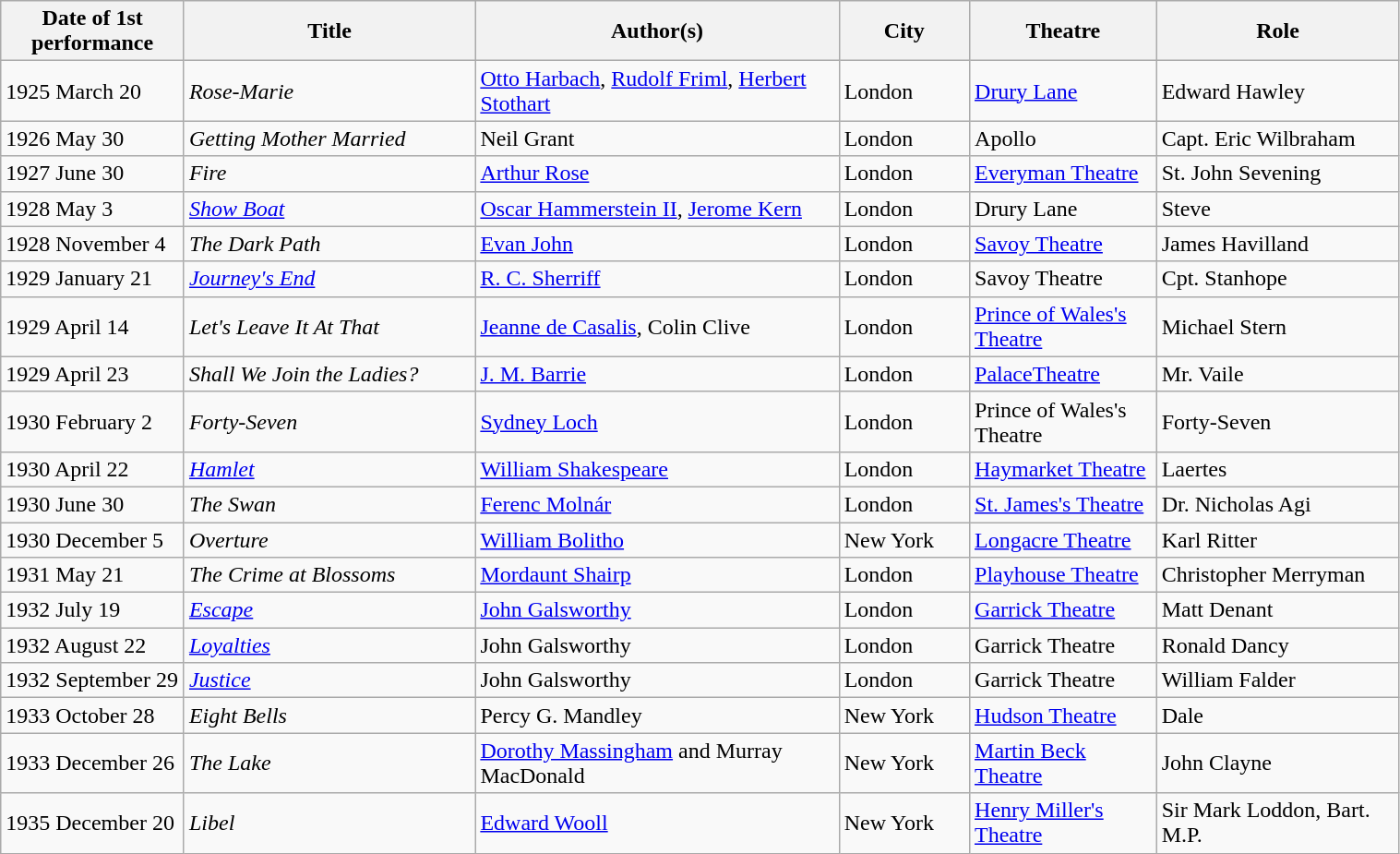<table class="wikitable" style="width:80%;">
<tr>
<th style="width:5%; text-align:center;">Date of 1st performance</th>
<th style="width:12%; text-align:center;">Title</th>
<th style="width:15%; text-align:center;">Author(s)</th>
<th style="width:5%; text-align:center;">City</th>
<th style="width:5%; text-align:center;">Theatre</th>
<th style="width:10%; text-align:center;">Role</th>
</tr>
<tr>
<td>1925 March 20</td>
<td><em>Rose-Marie</em></td>
<td><a href='#'>Otto Harbach</a>, <a href='#'>Rudolf Friml</a>, <a href='#'>Herbert Stothart</a></td>
<td>London</td>
<td><a href='#'>Drury Lane</a></td>
<td>Edward Hawley</td>
</tr>
<tr>
<td>1926 May 30</td>
<td><em>Getting Mother Married</em></td>
<td>Neil Grant</td>
<td>London</td>
<td>Apollo</td>
<td>Capt. Eric Wilbraham</td>
</tr>
<tr>
<td>1927 June 30</td>
<td><em>Fire</em></td>
<td><a href='#'>Arthur Rose</a></td>
<td>London</td>
<td><a href='#'>Everyman Theatre</a></td>
<td>St. John Sevening</td>
</tr>
<tr>
<td>1928 May 3</td>
<td><em><a href='#'>Show Boat</a></em></td>
<td><a href='#'>Oscar Hammerstein II</a>, <a href='#'>Jerome Kern</a></td>
<td>London</td>
<td>Drury Lane</td>
<td>Steve</td>
</tr>
<tr>
<td>1928 November 4</td>
<td><em>The Dark Path</em></td>
<td><a href='#'>Evan John</a></td>
<td>London</td>
<td><a href='#'>Savoy Theatre</a></td>
<td>James Havilland</td>
</tr>
<tr>
<td>1929 January 21</td>
<td><em><a href='#'>Journey's End</a></em></td>
<td><a href='#'>R. C. Sherriff</a></td>
<td>London</td>
<td>Savoy Theatre</td>
<td>Cpt. Stanhope</td>
</tr>
<tr>
<td>1929 April 14</td>
<td><em>Let's Leave It At That</em></td>
<td><a href='#'>Jeanne de Casalis</a>, Colin Clive</td>
<td>London</td>
<td><a href='#'>Prince of Wales's Theatre</a></td>
<td>Michael Stern</td>
</tr>
<tr>
<td>1929 April 23</td>
<td><em>Shall We Join the Ladies?</em></td>
<td><a href='#'>J. M. Barrie</a></td>
<td>London</td>
<td><a href='#'>PalaceTheatre</a></td>
<td>Mr. Vaile</td>
</tr>
<tr>
<td>1930 February 2</td>
<td><em>Forty-Seven</em></td>
<td><a href='#'>Sydney Loch</a></td>
<td>London</td>
<td>Prince of Wales's Theatre</td>
<td>Forty-Seven</td>
</tr>
<tr>
<td>1930 April 22</td>
<td><em><a href='#'>Hamlet</a></em></td>
<td><a href='#'>William Shakespeare</a></td>
<td>London</td>
<td><a href='#'>Haymarket Theatre</a></td>
<td>Laertes</td>
</tr>
<tr>
<td>1930 June 30</td>
<td><em>The Swan</em></td>
<td><a href='#'>Ferenc Molnár</a></td>
<td>London</td>
<td><a href='#'>St. James's Theatre</a></td>
<td>Dr. Nicholas Agi</td>
</tr>
<tr>
<td>1930 December 5</td>
<td><em>Overture</em></td>
<td><a href='#'>William Bolitho</a></td>
<td>New York</td>
<td><a href='#'>Longacre Theatre</a></td>
<td>Karl Ritter</td>
</tr>
<tr>
<td>1931 May 21</td>
<td><em>The Crime at Blossoms</em></td>
<td><a href='#'>Mordaunt Shairp</a></td>
<td>London</td>
<td><a href='#'>Playhouse Theatre</a></td>
<td>Christopher Merryman</td>
</tr>
<tr>
<td>1932 July 19</td>
<td><em><a href='#'>Escape</a></em></td>
<td><a href='#'>John Galsworthy</a></td>
<td>London</td>
<td><a href='#'>Garrick Theatre</a></td>
<td>Matt Denant</td>
</tr>
<tr>
<td>1932 August 22</td>
<td><em><a href='#'>Loyalties</a></em></td>
<td>John Galsworthy</td>
<td>London</td>
<td>Garrick Theatre</td>
<td>Ronald Dancy</td>
</tr>
<tr>
<td>1932 September 29</td>
<td><em><a href='#'>Justice</a></em></td>
<td>John Galsworthy</td>
<td>London</td>
<td>Garrick Theatre</td>
<td>William Falder</td>
</tr>
<tr>
<td>1933 October 28</td>
<td><em>Eight Bells</em></td>
<td>Percy G. Mandley</td>
<td>New York</td>
<td><a href='#'>Hudson Theatre</a></td>
<td>Dale</td>
</tr>
<tr>
<td>1933 December 26</td>
<td><em>The Lake</em></td>
<td><a href='#'>Dorothy Massingham</a> and Murray MacDonald</td>
<td>New York</td>
<td><a href='#'>Martin Beck Theatre</a></td>
<td>John Clayne</td>
</tr>
<tr>
<td>1935 December 20</td>
<td><em>Libel</em></td>
<td><a href='#'>Edward Wooll</a></td>
<td>New York</td>
<td><a href='#'>Henry Miller's Theatre</a></td>
<td>Sir Mark Loddon, Bart. M.P.</td>
</tr>
</table>
